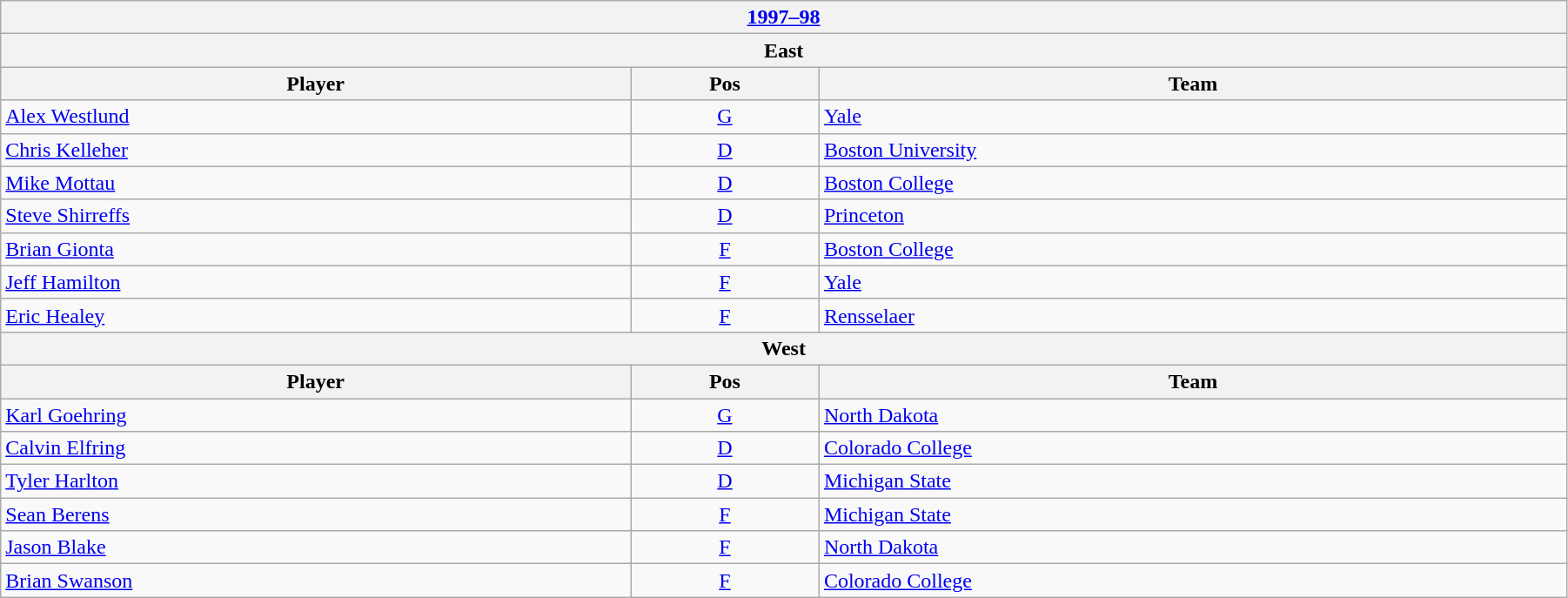<table class="wikitable" width=95%>
<tr>
<th colspan=3><a href='#'>1997–98</a></th>
</tr>
<tr>
<th colspan=3><strong>East</strong></th>
</tr>
<tr>
<th>Player</th>
<th>Pos</th>
<th>Team</th>
</tr>
<tr>
<td><a href='#'>Alex Westlund</a></td>
<td style="text-align:center;"><a href='#'>G</a></td>
<td><a href='#'>Yale</a></td>
</tr>
<tr>
<td><a href='#'>Chris Kelleher</a></td>
<td style="text-align:center;"><a href='#'>D</a></td>
<td><a href='#'>Boston University</a></td>
</tr>
<tr>
<td><a href='#'>Mike Mottau</a></td>
<td style="text-align:center;"><a href='#'>D</a></td>
<td><a href='#'>Boston College</a></td>
</tr>
<tr>
<td><a href='#'>Steve Shirreffs</a></td>
<td style="text-align:center;"><a href='#'>D</a></td>
<td><a href='#'>Princeton</a></td>
</tr>
<tr>
<td><a href='#'>Brian Gionta</a></td>
<td style="text-align:center;"><a href='#'>F</a></td>
<td><a href='#'>Boston College</a></td>
</tr>
<tr>
<td><a href='#'>Jeff Hamilton</a></td>
<td style="text-align:center;"><a href='#'>F</a></td>
<td><a href='#'>Yale</a></td>
</tr>
<tr>
<td><a href='#'>Eric Healey</a></td>
<td style="text-align:center;"><a href='#'>F</a></td>
<td><a href='#'>Rensselaer</a></td>
</tr>
<tr>
<th colspan=3><strong>West</strong></th>
</tr>
<tr>
<th>Player</th>
<th>Pos</th>
<th>Team</th>
</tr>
<tr>
<td><a href='#'>Karl Goehring</a></td>
<td style="text-align:center;"><a href='#'>G</a></td>
<td><a href='#'>North Dakota</a></td>
</tr>
<tr>
<td><a href='#'>Calvin Elfring</a></td>
<td style="text-align:center;"><a href='#'>D</a></td>
<td><a href='#'>Colorado College</a></td>
</tr>
<tr>
<td><a href='#'>Tyler Harlton</a></td>
<td style="text-align:center;"><a href='#'>D</a></td>
<td><a href='#'>Michigan State</a></td>
</tr>
<tr>
<td><a href='#'>Sean Berens</a></td>
<td style="text-align:center;"><a href='#'>F</a></td>
<td><a href='#'>Michigan State</a></td>
</tr>
<tr>
<td><a href='#'>Jason Blake</a></td>
<td style="text-align:center;"><a href='#'>F</a></td>
<td><a href='#'>North Dakota</a></td>
</tr>
<tr>
<td><a href='#'>Brian Swanson</a></td>
<td style="text-align:center;"><a href='#'>F</a></td>
<td><a href='#'>Colorado College</a></td>
</tr>
</table>
